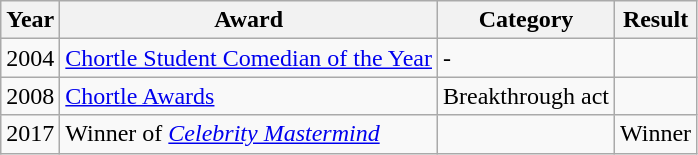<table class="wikitable sortable">
<tr>
<th>Year</th>
<th>Award</th>
<th>Category</th>
<th>Result</th>
</tr>
<tr>
<td>2004</td>
<td><a href='#'>Chortle Student Comedian of the Year</a></td>
<td>-</td>
<td></td>
</tr>
<tr>
<td>2008</td>
<td><a href='#'>Chortle Awards</a></td>
<td>Breakthrough act</td>
<td></td>
</tr>
<tr>
<td>2017</td>
<td>Winner of <em><a href='#'>Celebrity Mastermind</a></em></td>
<td></td>
<td>Winner</td>
</tr>
</table>
